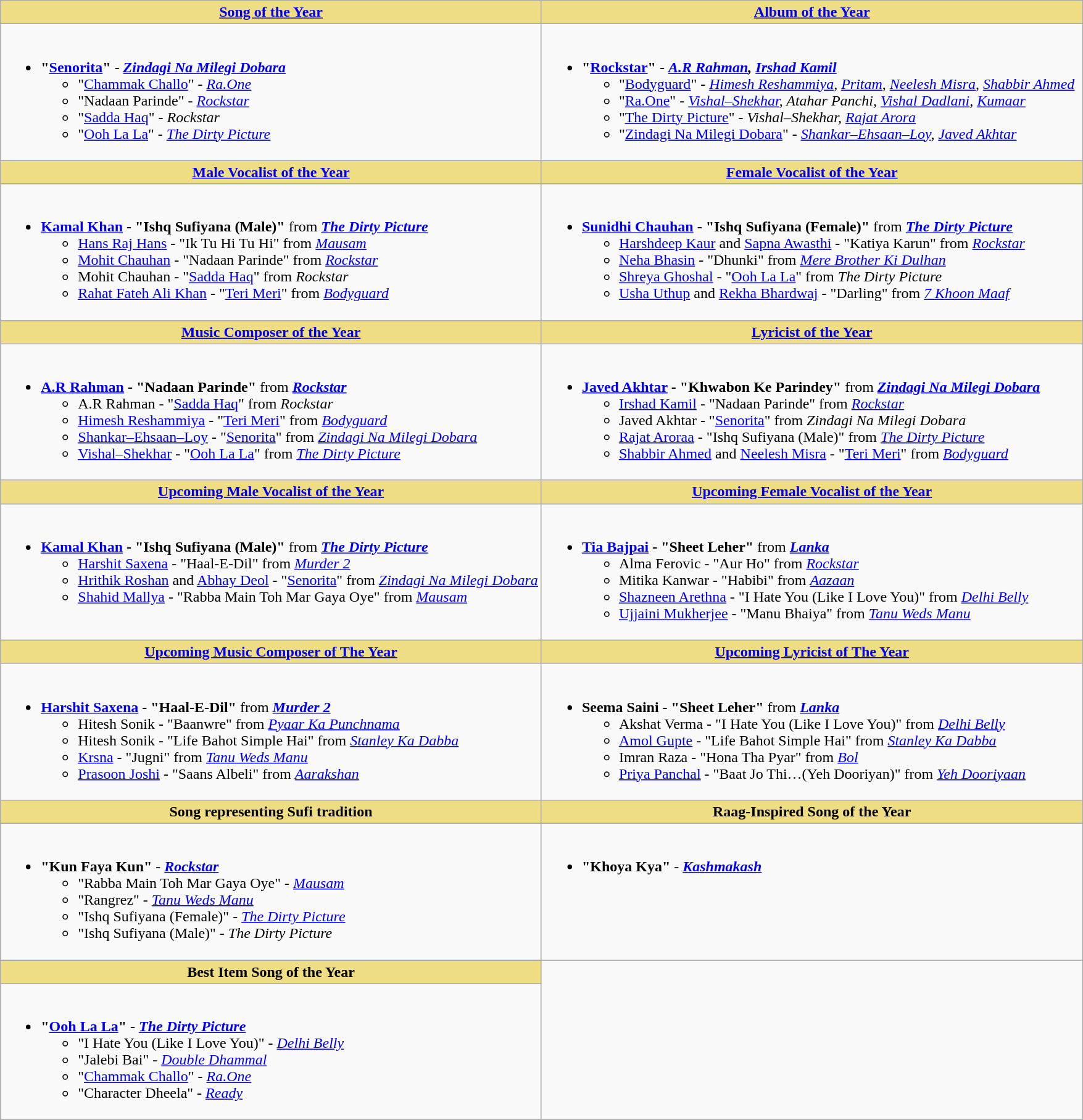<table class="wikitable">
<tr>
<th style="background:#EEDD82; width:50%;"><a href='#'>Song of the Year</a></th>
<th style="background:#EEDD82; width:50%;"><a href='#'>Album of the Year</a></th>
</tr>
<tr>
<td valign="top"><br><ul><li><strong>"<a href='#'>Senorita</a>"</strong> - <strong><em><a href='#'>Zindagi Na Milegi Dobara</a></em></strong><ul><li>"<a href='#'>Chammak Challo</a>" - <em><a href='#'>Ra.One</a></em></li><li>"Nadaan Parinde" - <em><a href='#'>Rockstar</a></em></li><li>"<a href='#'>Sadda Haq</a>" - <em>Rockstar</em></li><li>"<a href='#'>Ooh La La</a>" - <em><a href='#'>The Dirty Picture</a></em></li></ul></li></ul></td>
<td valign="top"><br><ul><li><strong>"<a href='#'>Rockstar</a>"</strong> - <strong><em><a href='#'>A.R Rahman</a>, <a href='#'>Irshad Kamil</a></em></strong><ul><li>"<a href='#'>Bodyguard</a>" - <em><a href='#'>Himesh Reshammiya</a>, <a href='#'>Pritam</a>, <a href='#'>Neelesh Misra</a>, <a href='#'>Shabbir Ahmed</a></em></li><li>"<a href='#'>Ra.One</a>" - <em><a href='#'>Vishal–Shekhar</a>, Atahar Panchi, <a href='#'>Vishal Dadlani</a>, <a href='#'>Kumaar</a></em></li><li>"<a href='#'>The Dirty Picture</a>" - <em>Vishal–Shekhar, <a href='#'>Rajat Arora</a></em></li><li>"<a href='#'>Zindagi Na Milegi Dobara</a>" - <em><a href='#'>Shankar–Ehsaan–Loy</a>, <a href='#'>Javed Akhtar</a></em></li></ul></li></ul></td>
</tr>
<tr>
<th style="background:#EEDD82;"><a href='#'>Male Vocalist of the Year</a></th>
<th style="background:#EEDD82;"><a href='#'>Female Vocalist of the Year</a></th>
</tr>
<tr>
<td valign="top"><br><ul><li><strong><a href='#'>Kamal Khan</a> - "Ishq Sufiyana (Male)"</strong> from <strong><em><a href='#'>The Dirty Picture</a></em></strong><ul><li><a href='#'>Hans Raj Hans</a> - "Ik Tu Hi Tu Hi" from <em><a href='#'>Mausam</a></em></li><li><a href='#'>Mohit Chauhan</a> - "Nadaan Parinde" from <em><a href='#'>Rockstar</a></em></li><li>Mohit Chauhan - "<a href='#'>Sadda Haq</a>" from <em>Rockstar</em></li><li><a href='#'>Rahat Fateh Ali Khan</a> - "<a href='#'>Teri Meri</a>" from <em><a href='#'>Bodyguard</a></em></li></ul></li></ul></td>
<td valign="top"><br><ul><li><strong><a href='#'>Sunidhi Chauhan</a> - "Ishq Sufiyana (Female)"</strong> from <strong><em><a href='#'>The Dirty Picture</a></em></strong><ul><li><a href='#'>Harshdeep Kaur</a> and <a href='#'>Sapna Awasthi</a> - "Katiya Karun" from <em><a href='#'>Rockstar</a></em></li><li><a href='#'>Neha Bhasin</a> - "Dhunki" from <em><a href='#'>Mere Brother Ki Dulhan</a></em></li><li><a href='#'>Shreya Ghoshal</a> - "<a href='#'>Ooh La La</a>" from <em>The Dirty Picture</em></li><li><a href='#'>Usha Uthup</a> and <a href='#'>Rekha Bhardwaj</a> - "Darling" from <em><a href='#'>7 Khoon Maaf</a></em></li></ul></li></ul></td>
</tr>
<tr>
<th style="background:#EEDD82;"><a href='#'>Music Composer of the Year</a></th>
<th style="background:#EEDD82;"><a href='#'>Lyricist of the Year</a></th>
</tr>
<tr>
<td valign="top"><br><ul><li><strong><a href='#'>A.R Rahman</a> - "Nadaan Parinde"</strong> from <strong><em><a href='#'>Rockstar</a></em></strong><ul><li>A.R Rahman - "<a href='#'>Sadda Haq</a>" from <em>Rockstar</em></li><li><a href='#'>Himesh Reshammiya</a> - "<a href='#'>Teri Meri</a>" from <em><a href='#'>Bodyguard</a></em></li><li><a href='#'>Shankar–Ehsaan–Loy</a> - "<a href='#'>Senorita</a>" from <em><a href='#'>Zindagi Na Milegi Dobara</a></em></li><li><a href='#'>Vishal–Shekhar</a> - "<a href='#'>Ooh La La</a>" from <em><a href='#'>The Dirty Picture</a></em></li></ul></li></ul></td>
<td valign="top"><br><ul><li><strong><a href='#'>Javed Akhtar</a> - "Khwabon Ke Parindey"</strong> from <strong><em><a href='#'>Zindagi Na Milegi Dobara</a></em></strong><ul><li><a href='#'>Irshad Kamil</a> - "Nadaan Parinde" from <em><a href='#'>Rockstar</a></em></li><li>Javed Akhtar - "<a href='#'>Senorita</a>" from <em>Zindagi Na Milegi Dobara</em></li><li><a href='#'>Rajat Aroraa</a> - "Ishq Sufiyana (Male)" from <em><a href='#'>The Dirty Picture</a></em></li><li><a href='#'>Shabbir Ahmed</a> and <a href='#'>Neelesh Misra</a> - "<a href='#'>Teri Meri</a>" from <em><a href='#'>Bodyguard</a></em></li></ul></li></ul></td>
</tr>
<tr>
<th style="background:#EEDD82;"><a href='#'>Upcoming Male Vocalist of the Year</a></th>
<th style="background:#EEDD82;"><a href='#'>Upcoming Female Vocalist of the Year</a></th>
</tr>
<tr>
<td valign="top"><br><ul><li><strong><a href='#'>Kamal Khan</a> - "Ishq Sufiyana (Male)"</strong> from <strong><em><a href='#'>The Dirty Picture</a></em></strong><ul><li><a href='#'>Harshit Saxena</a> - "Haal-E-Dil" from <em><a href='#'>Murder 2</a></em></li><li><a href='#'>Hrithik Roshan</a> and <a href='#'>Abhay Deol</a> - "<a href='#'>Senorita</a>" from <em><a href='#'>Zindagi Na Milegi Dobara</a></em></li><li><a href='#'>Shahid Mallya</a> - "Rabba Main Toh Mar Gaya Oye" from <em><a href='#'>Mausam</a></em></li></ul></li></ul></td>
<td valign="top"><br><ul><li><strong><a href='#'>Tia Bajpai</a> - "Sheet Leher"</strong> from <strong><em><a href='#'>Lanka</a></em></strong><ul><li>Alma Ferovic - "Aur Ho" from <em><a href='#'>Rockstar</a></em></li><li>Mitika Kanwar - "Habibi" from <em><a href='#'>Aazaan</a></em></li><li><a href='#'>Shazneen Arethna</a> - "I Hate You (Like I Love You)" from <em><a href='#'>Delhi Belly</a></em></li><li><a href='#'>Ujjaini Mukherjee</a> - "Manu Bhaiya" from <em><a href='#'>Tanu Weds Manu</a></em></li></ul></li></ul></td>
</tr>
<tr>
<th style="background:#EEDD82;"><a href='#'>Upcoming Music Composer of The Year</a></th>
<th style="background:#EEDD82;"><a href='#'>Upcoming Lyricist of The Year</a></th>
</tr>
<tr>
<td valign="top"><br><ul><li><strong><a href='#'>Harshit Saxena</a> - "Haal-E-Dil"</strong> from <strong><em><a href='#'>Murder 2</a></em></strong><ul><li>Hitesh Sonik - "Baanwre" from <em><a href='#'>Pyaar Ka Punchnama</a></em></li><li>Hitesh Sonik - "Life Bahot Simple Hai" from <em><a href='#'>Stanley Ka Dabba</a></em></li><li><a href='#'>Krsna</a> - "Jugni" from <em><a href='#'>Tanu Weds Manu</a></em></li><li><a href='#'>Prasoon Joshi</a> - "Saans Albeli" from <em><a href='#'>Aarakshan</a></em></li></ul></li></ul></td>
<td valign="top"><br><ul><li><strong>Seema Saini - "Sheet Leher"</strong> from <strong><em><a href='#'>Lanka</a></em></strong><ul><li>Akshat Verma - "I Hate You (Like I Love You)" from <em><a href='#'>Delhi Belly</a></em></li><li><a href='#'>Amol Gupte</a> - "Life Bahot Simple Hai" from <em><a href='#'>Stanley Ka Dabba</a></em></li><li>Imran Raza - "Hona Tha Pyar" from <em><a href='#'>Bol</a></em></li><li><a href='#'>Priya Panchal</a> - "Baat Jo Thi…(Yeh Dooriyan)" from <em><a href='#'>Yeh Dooriyaan</a></em></li></ul></li></ul></td>
</tr>
<tr>
<th style="background:#EEDD82;">Song representing Sufi tradition</th>
<th style="background:#EEDD82;">Raag-Inspired Song of the Year</th>
</tr>
<tr>
</tr>
<tr>
<td valign="top"><br><ul><li><strong>"Kun Faya Kun"</strong> - <strong><em><a href='#'>Rockstar</a></em></strong><ul><li>"Rabba Main Toh Mar Gaya Oye" - <em><a href='#'>Mausam</a></em></li><li>"Rangrez" - <em><a href='#'>Tanu Weds Manu</a></em></li><li>"Ishq Sufiyana (Female)" - <em><a href='#'>The Dirty Picture</a></em></li><li>"Ishq Sufiyana (Male)" - <em>The Dirty Picture</em></li></ul></li></ul></td>
<td valign="top"><br><ul><li><strong>"Khoya Kya"</strong> - <strong><em><a href='#'>Kashmakash</a></em></strong></li></ul></td>
</tr>
<tr>
<th style="background:#EEDD82;">Best Item Song of the Year</th>
</tr>
<tr>
<td valign="top"><br><ul><li><strong>"<a href='#'>Ooh La La</a>"</strong> - <strong><em><a href='#'>The Dirty Picture</a></em></strong><ul><li>"I Hate You (Like I Love You)" - <em><a href='#'>Delhi Belly</a></em></li><li>"Jalebi Bai" - <em><a href='#'>Double Dhammal</a></em></li><li>"<a href='#'>Chammak Challo</a>" - <em><a href='#'>Ra.One</a></em></li><li>"Character Dheela" - <em><a href='#'>Ready</a></em></li></ul></li></ul></td>
</tr>
</table>
